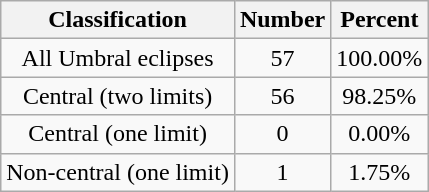<table class="wikitable sortable">
<tr align=center>
<th>Classification</th>
<th>Number</th>
<th>Percent</th>
</tr>
<tr align=center>
<td>All Umbral eclipses</td>
<td>57</td>
<td>100.00%</td>
</tr>
<tr align=center>
<td>Central (two limits)</td>
<td>56</td>
<td>98.25%</td>
</tr>
<tr align=center>
<td>Central (one limit)</td>
<td>0</td>
<td>0.00%</td>
</tr>
<tr align=center>
<td>Non-central (one limit)</td>
<td>1</td>
<td>1.75%</td>
</tr>
</table>
